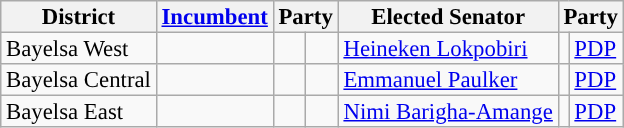<table class="sortable wikitable" style="font-size:95%;line-height:14px;">
<tr>
<th class="unsortable">District</th>
<th class="unsortable"><a href='#'>Incumbent</a></th>
<th colspan="2">Party</th>
<th class="unsortable">Elected Senator</th>
<th colspan="2">Party</th>
</tr>
<tr>
<td>Bayelsa West</td>
<td></td>
<td></td>
<td></td>
<td><a href='#'>Heineken Lokpobiri</a></td>
<td style="background:"></td>
<td><a href='#'>PDP</a></td>
</tr>
<tr>
<td>Bayelsa Central</td>
<td></td>
<td></td>
<td></td>
<td><a href='#'>Emmanuel Paulker</a></td>
<td style="background:"></td>
<td><a href='#'>PDP</a></td>
</tr>
<tr>
<td>Bayelsa East</td>
<td></td>
<td></td>
<td></td>
<td><a href='#'>Nimi Barigha-Amange</a></td>
<td style="background:"></td>
<td><a href='#'>PDP</a></td>
</tr>
</table>
